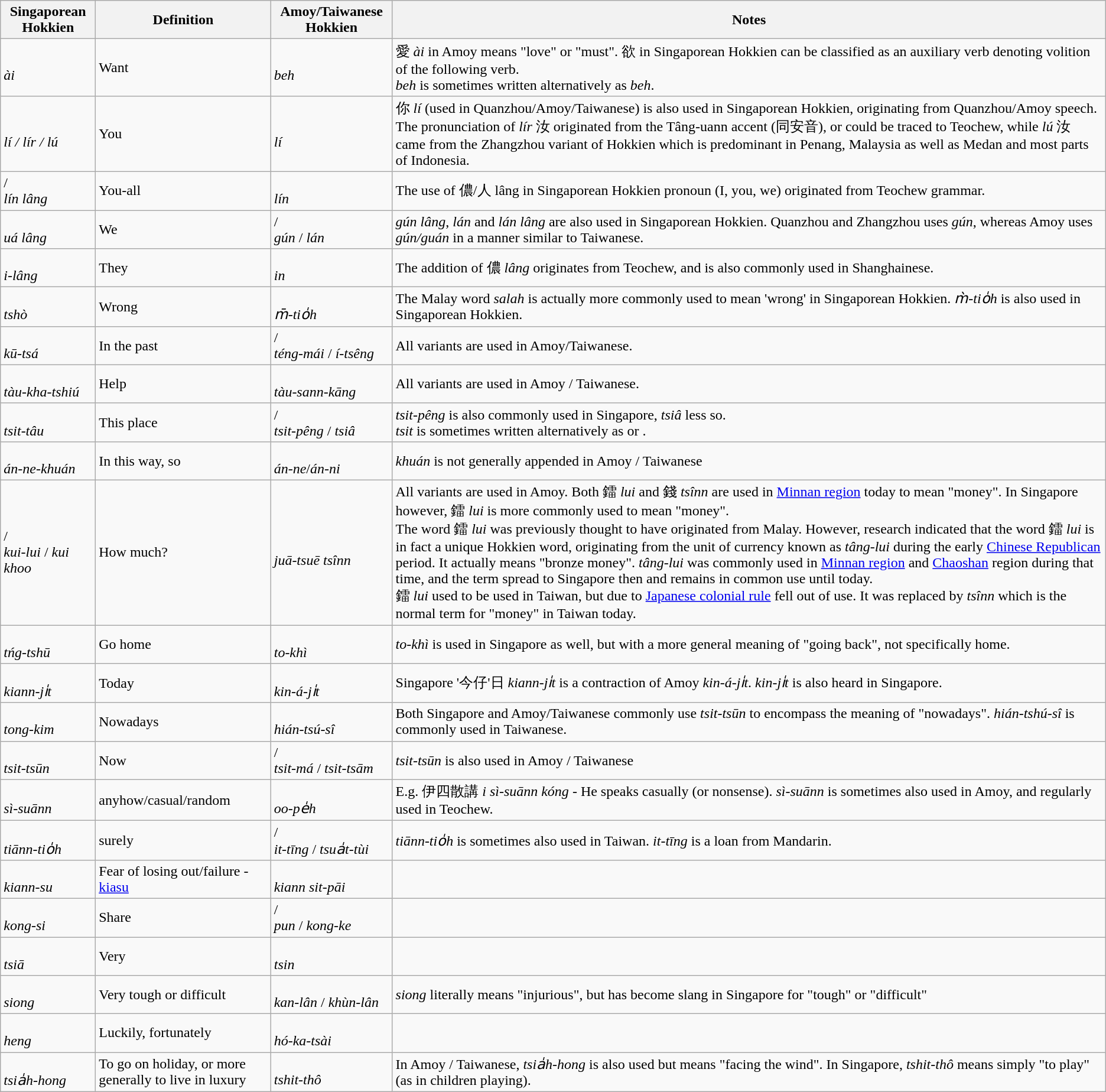<table class="wikitable defaultcenter col2left col4left">
<tr>
<th>Singaporean Hokkien</th>
<th>Definition</th>
<th>Amoy/Taiwanese Hokkien</th>
<th>Notes</th>
</tr>
<tr>
<td><br><em>ài</em></td>
<td>Want</td>
<td><br><em>beh</em></td>
<td>愛 <em>ài</em> in Amoy means "love" or "must". 欲 in Singaporean Hokkien can be classified as an auxiliary verb denoting volition of the following verb.<br> <em>beh</em> is sometimes written alternatively as  <em>beh</em>.</td>
</tr>
<tr>
<td><br><em>lí / lír / lú</em></td>
<td>You</td>
<td><br><em>lí</em></td>
<td>你 <em>lí</em> (used in Quanzhou/Amoy/Taiwanese) is also used in Singaporean Hokkien, originating from Quanzhou/Amoy speech. The pronunciation of <em>lír</em> 汝 originated from the Tâng-uann accent (同安音), or could be traced to Teochew, while <em>lú</em> 汝 came from the Zhangzhou variant of Hokkien which is predominant in Penang, Malaysia as well as Medan and most parts of Indonesia.</td>
</tr>
<tr>
<td> / <br><em>lín lâng</em></td>
<td>You-all</td>
<td><br><em>lín</em></td>
<td>The use of 儂/人 lâng in Singaporean Hokkien pronoun (I, you, we) originated from Teochew grammar.</td>
</tr>
<tr>
<td><br><em>uá lâng</em></td>
<td>We</td>
<td> / <br><em>gún</em> /  <em>lán</em></td>
<td> <em>gún lâng</em>,  <em>lán</em> and  <em>lán lâng</em> are also used in Singaporean Hokkien.  Quanzhou and Zhangzhou uses  <em>gún</em>, whereas Amoy uses  <em>gún/guán</em> in a manner similar to Taiwanese.</td>
</tr>
<tr>
<td><br><em>i-lâng</em></td>
<td>They</td>
<td><br><em>in</em></td>
<td>The addition of 儂 <em>lâng</em> originates from Teochew, and is also commonly used in Shanghainese.</td>
</tr>
<tr>
<td><br><em>tshò</em></td>
<td>Wrong</td>
<td><br><em>m̄-tio̍h</em></td>
<td>The Malay word <em>salah</em> is actually more commonly used to mean 'wrong' in Singaporean Hokkien.  <em>m̀-tio̍h</em> is also used in Singaporean Hokkien.</td>
</tr>
<tr>
<td><br><em>kū-tsá</em></td>
<td>In the past</td>
<td> / <br><em>téng-mái</em> / <em>í-tsêng</em></td>
<td>All variants are used in Amoy/Taiwanese.</td>
</tr>
<tr>
<td><br><em>tàu-kha-tshiú</em></td>
<td>Help</td>
<td><br><em>tàu-sann-kāng</em></td>
<td>All variants are used in Amoy / Taiwanese.</td>
</tr>
<tr>
<td><br><em>tsit-tâu</em></td>
<td>This place</td>
<td> / <br><em>tsit-pêng</em> / <em>tsiâ</em></td>
<td> <em>tsit-pêng</em> is also commonly used in Singapore,  <em>tsiâ</em> less so.<br> <em>tsit</em> is sometimes written alternatively as  or .</td>
</tr>
<tr>
<td><br><em>án-ne-khuán</em></td>
<td>In this way, so</td>
<td><br><em>án-ne</em>/<em>án-ni</em></td>
<td> <em>khuán</em> is not generally appended in Amoy / Taiwanese</td>
</tr>
<tr>
<td> / <br><em>kui-lui</em> / <em>kui khoo</em></td>
<td>How much?</td>
<td><br><em>juā-tsuē tsînn</em></td>
<td>All variants are used in Amoy. Both 鐳 <em>lui</em> and 錢 <em>tsînn</em> are used in <a href='#'>Minnan region</a> today to mean "money". In Singapore however, 鐳 <em>lui</em> is more commonly used to mean "money".<br>The word 鐳 <em>lui</em> was previously thought to have originated from Malay. However, research indicated that the word 鐳 <em>lui</em> is in fact a unique Hokkien word, originating from the unit of currency known as  <em>tâng-lui</em> during the early <a href='#'>Chinese Republican</a> period. It actually means "bronze money".  <em>tâng-lui</em> was commonly used in <a href='#'>Minnan region</a> and <a href='#'>Chaoshan</a> region during that time, and the term spread to Singapore then and remains in common use until today.<br>鐳 <em>lui</em> used to be used in Taiwan, but due to <a href='#'>Japanese colonial rule</a> fell out of use. It was replaced by  <em>tsînn</em> which is the normal term for "money" in Taiwan today.</td>
</tr>
<tr>
<td><br><em>tńg-tshū</em></td>
<td>Go home</td>
<td><br><em>to-khì</em></td>
<td> <em>to-khì</em> is used in Singapore as well, but with a more general meaning of "going back", not specifically home.</td>
</tr>
<tr>
<td><br><em>kiann-ji̍t</em></td>
<td>Today</td>
<td><br><em>kin-á-ji̍t</em></td>
<td>Singapore '今仔'日 <em>kiann-ji̍t</em> is a contraction of Amoy  <em>kin-á-ji̍t</em>.  <em>kin-ji̍t</em> is also heard in Singapore.</td>
</tr>
<tr>
<td><br><em>tong-kim</em></td>
<td>Nowadays</td>
<td><br><em>hián-tsú-sî</em></td>
<td>Both Singapore and Amoy/Taiwanese commonly use  <em>tsit-tsūn</em> to encompass the meaning of "nowadays".  <em>hián-tshú-sî</em>  is commonly used in Taiwanese.</td>
</tr>
<tr>
<td><br><em>tsit-tsūn</em></td>
<td>Now</td>
<td> / <br><em>tsit-má</em> / <em>tsit-tsām</em></td>
<td> <em>tsit-tsūn</em> is also used in Amoy / Taiwanese</td>
</tr>
<tr>
<td><br><em>sì-suānn</em></td>
<td>anyhow/casual/random</td>
<td><br><em>oo-pe̍h</em></td>
<td>E.g. 伊四散講 <em>i sì-suānn kóng</em> - He speaks casually (or nonsense).  <em>sì-suānn</em> is sometimes also used in Amoy, and regularly used in Teochew.</td>
</tr>
<tr>
<td><br><em>tiānn-tio̍h</em></td>
<td>surely</td>
<td> / <br><em>it-tīng</em> / <em>tsua̍t-tùi</em></td>
<td> <em>tiānn-tio̍h</em> is sometimes also used in Taiwan.  <em>it-tīng</em> is a loan from Mandarin.</td>
</tr>
<tr>
<td><br><em>kiann-su</em></td>
<td>Fear of losing out/failure - <a href='#'>kiasu</a></td>
<td><br><em>kiann sit-pāi</em></td>
<td></td>
</tr>
<tr>
<td><br><em>kong-si</em></td>
<td>Share</td>
<td> / <br><em>pun</em> / <em>kong-ke</em></td>
<td></td>
</tr>
<tr>
<td><br><em>tsiā</em></td>
<td>Very</td>
<td><br><em>tsin</em></td>
<td></td>
</tr>
<tr>
<td><br><em>siong</em></td>
<td>Very tough or difficult</td>
<td><br><em>kan-lân</em> / <em>khùn-lân</em></td>
<td> <em>siong</em> literally means "injurious", but has become slang in Singapore for "tough" or "difficult"</td>
</tr>
<tr>
<td><br><em>heng</em></td>
<td>Luckily, fortunately</td>
<td><br><em>hó-ka-tsài</em></td>
</tr>
<tr>
<td><br><em>tsia̍h-hong</em></td>
<td>To go on holiday, or more generally to live in luxury</td>
<td><br><em>tshit-thô</em></td>
<td>In Amoy / Taiwanese,  <em>tsia̍h-hong</em> is also used but means "facing the wind". In Singapore,  <em>tshit-thô</em> means simply "to play" (as in children playing).</td>
</tr>
</table>
